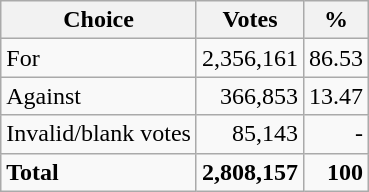<table class=wikitable style=text-align:right>
<tr>
<th>Choice</th>
<th>Votes</th>
<th>%</th>
</tr>
<tr>
<td align=left>For</td>
<td>2,356,161</td>
<td>86.53</td>
</tr>
<tr>
<td align=left>Against</td>
<td>366,853</td>
<td>13.47</td>
</tr>
<tr>
<td align=left>Invalid/blank votes</td>
<td>85,143</td>
<td>-</td>
</tr>
<tr>
<td align=left><strong>Total</strong></td>
<td><strong>2,808,157</strong></td>
<td><strong>100</strong></td>
</tr>
</table>
